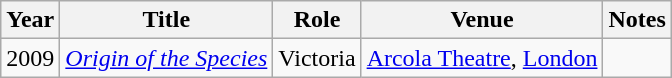<table class="wikitable sortable">
<tr>
<th>Year</th>
<th>Title</th>
<th>Role</th>
<th>Venue</th>
<th>Notes</th>
</tr>
<tr>
<td>2009</td>
<td><em><a href='#'>Origin of the Species</a></em></td>
<td>Victoria</td>
<td><a href='#'>Arcola Theatre</a>, <a href='#'>London</a></td>
</tr>
</table>
